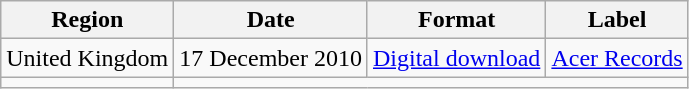<table class="wikitable">
<tr>
<th>Region</th>
<th>Date</th>
<th>Format</th>
<th>Label</th>
</tr>
<tr>
<td rowspan=1>United Kingdom</td>
<td>17 December 2010 </td>
<td><a href='#'>Digital download</a></td>
<td rowspan=1><a href='#'>Acer Records</a></td>
</tr>
<tr>
<td></td>
</tr>
</table>
